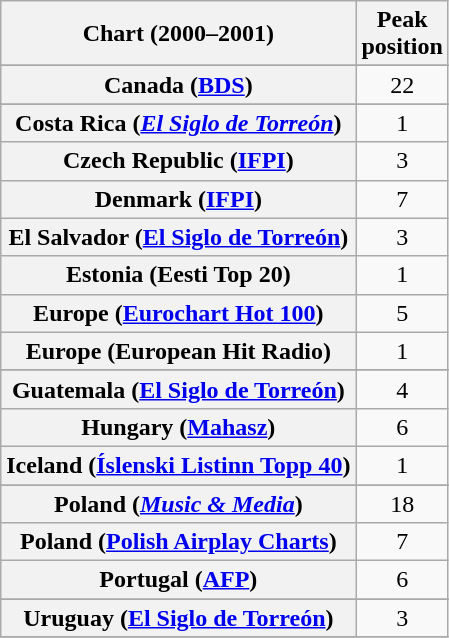<table class="wikitable sortable plainrowheaders" style="text-align:center">
<tr>
<th scope="col">Chart (2000–2001)</th>
<th scope="col">Peak<br>position</th>
</tr>
<tr>
</tr>
<tr>
</tr>
<tr>
</tr>
<tr>
</tr>
<tr>
<th scope="row">Canada (<a href='#'>BDS</a>)</th>
<td>22</td>
</tr>
<tr>
</tr>
<tr>
<th scope="row">Costa Rica (<em><a href='#'>El Siglo de Torreón</a></em>)</th>
<td>1</td>
</tr>
<tr>
<th scope="row">Czech Republic (<a href='#'>IFPI</a>)</th>
<td>3</td>
</tr>
<tr>
<th scope="row">Denmark (<a href='#'>IFPI</a>)</th>
<td>7</td>
</tr>
<tr>
<th scope="row">El Salvador (<a href='#'>El Siglo de Torreón</a>)</th>
<td>3</td>
</tr>
<tr>
<th scope="row">Estonia (Eesti Top 20)</th>
<td>1</td>
</tr>
<tr>
<th scope="row">Europe (<a href='#'>Eurochart Hot 100</a>)</th>
<td>5</td>
</tr>
<tr>
<th scope="row">Europe (European Hit Radio)</th>
<td>1</td>
</tr>
<tr>
</tr>
<tr>
</tr>
<tr>
</tr>
<tr>
<th scope="row">Guatemala (<a href='#'>El Siglo de Torreón</a>)</th>
<td>4</td>
</tr>
<tr>
<th scope=row>Hungary (<a href='#'>Mahasz</a>)</th>
<td>6</td>
</tr>
<tr>
<th scope="row">Iceland (<a href='#'>Íslenski Listinn Topp 40</a>)</th>
<td>1</td>
</tr>
<tr>
</tr>
<tr>
</tr>
<tr>
</tr>
<tr>
</tr>
<tr>
</tr>
<tr>
</tr>
<tr>
<th scope="row">Poland (<em><a href='#'>Music & Media</a></em>)</th>
<td>18</td>
</tr>
<tr>
<th scope="row">Poland (<a href='#'>Polish Airplay Charts</a>)</th>
<td>7</td>
</tr>
<tr>
<th scope=row>Portugal (<a href='#'>AFP</a>)</th>
<td>6</td>
</tr>
<tr>
</tr>
<tr>
</tr>
<tr>
</tr>
<tr>
</tr>
<tr>
</tr>
<tr>
<th scope="row">Uruguay (<a href='#'>El Siglo de Torreón</a>)</th>
<td>3</td>
</tr>
<tr>
</tr>
</table>
